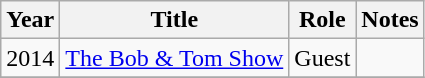<table class="wikitable">
<tr>
<th>Year</th>
<th>Title</th>
<th>Role</th>
<th>Notes</th>
</tr>
<tr>
<td>2014</td>
<td><a href='#'>The Bob & Tom Show</a></td>
<td>Guest</td>
<td></td>
</tr>
<tr>
</tr>
</table>
